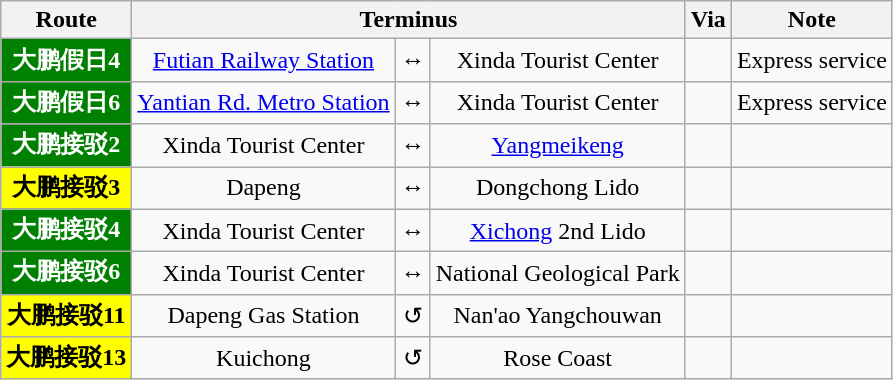<table class="wikitable" style="text-align: center;">
<tr>
<th>Route</th>
<th colspan="3">Terminus</th>
<th>Via</th>
<th>Note</th>
</tr>
<tr>
<td style="background:green;color:white"><strong>大鹏假日4</strong></td>
<td><a href='#'>Futian Railway Station</a></td>
<td>↔</td>
<td>Xinda Tourist Center</td>
<td></td>
<td>Express service</td>
</tr>
<tr>
<td style="background:green;color:white"><strong>大鹏假日6</strong></td>
<td><a href='#'>Yantian Rd. Metro Station</a></td>
<td>↔</td>
<td>Xinda Tourist Center</td>
<td></td>
<td>Express service</td>
</tr>
<tr>
<td style="background:green;color:white"><strong>大鹏接驳2</strong></td>
<td>Xinda Tourist Center</td>
<td>↔</td>
<td><a href='#'>Yangmeikeng</a></td>
<td></td>
<td></td>
</tr>
<tr>
<td style="background:yellow;color:black"><strong>大鹏接驳3</strong></td>
<td>Dapeng</td>
<td>↔</td>
<td>Dongchong Lido</td>
<td></td>
<td></td>
</tr>
<tr>
<td style="background:green;color:white"><strong>大鹏接驳4</strong></td>
<td>Xinda Tourist Center</td>
<td>↔</td>
<td><a href='#'>Xichong</a> 2nd Lido</td>
<td></td>
<td></td>
</tr>
<tr>
<td style="background:green;color:white"><strong>大鹏接驳6</strong></td>
<td>Xinda Tourist Center</td>
<td>↔</td>
<td>National Geological Park</td>
<td></td>
<td></td>
</tr>
<tr>
<td style="background:yellow;color:black"><strong>大鹏接驳11</strong></td>
<td>Dapeng Gas Station</td>
<td>↺</td>
<td>Nan'ao Yangchouwan</td>
<td></td>
<td></td>
</tr>
<tr>
<td style="background:yellow;color:black"><strong>大鹏接驳13</strong></td>
<td>Kuichong</td>
<td>↺</td>
<td>Rose Coast</td>
<td></td>
<td></td>
</tr>
</table>
